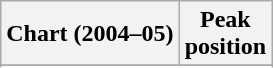<table class="wikitable sortable">
<tr>
<th>Chart (2004–05)</th>
<th>Peak<br>position</th>
</tr>
<tr>
</tr>
<tr>
</tr>
</table>
